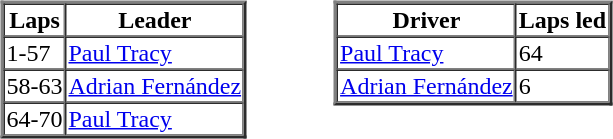<table>
<tr>
<td valign="top"><br><table border=2 cellspacing=0>
<tr>
<th>Laps</th>
<th>Leader</th>
</tr>
<tr>
<td>1-57</td>
<td><a href='#'>Paul Tracy</a></td>
</tr>
<tr>
<td>58-63</td>
<td><a href='#'>Adrian Fernández</a></td>
</tr>
<tr>
<td>64-70</td>
<td><a href='#'>Paul Tracy</a></td>
</tr>
</table>
</td>
<td width="50"> </td>
<td valign="top"><br><table border=2 cellspacing=0>
<tr>
<th>Driver</th>
<th>Laps led</th>
</tr>
<tr>
<td><a href='#'>Paul Tracy</a></td>
<td>64</td>
</tr>
<tr>
<td><a href='#'>Adrian Fernández</a></td>
<td>6</td>
</tr>
</table>
</td>
</tr>
</table>
